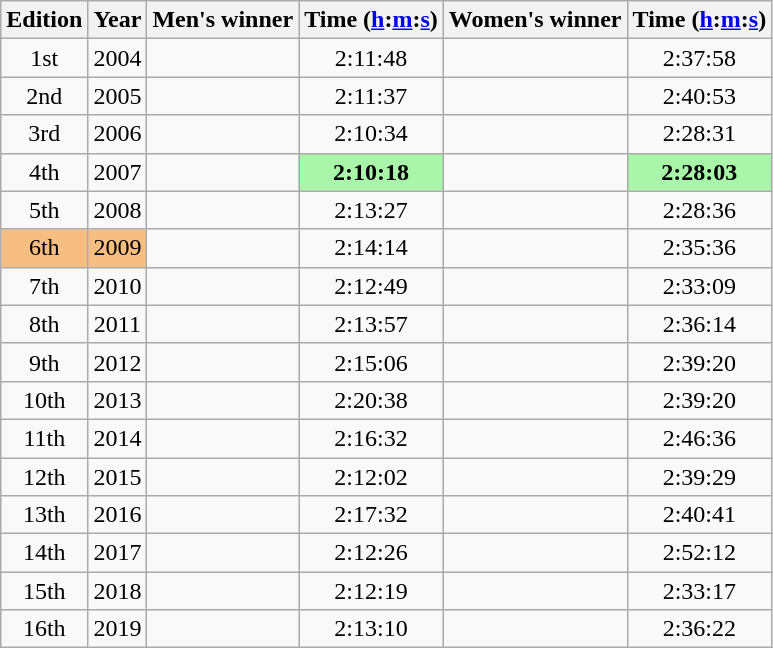<table class="wikitable sortable" style="text-align:center">
<tr>
<th class=unsortable>Edition</th>
<th>Year</th>
<th class=unsortable>Men's winner</th>
<th>Time (<a href='#'>h</a>:<a href='#'>m</a>:<a href='#'>s</a>)</th>
<th class=unsortable>Women's winner</th>
<th>Time (<a href='#'>h</a>:<a href='#'>m</a>:<a href='#'>s</a>)</th>
</tr>
<tr>
<td>1st</td>
<td>2004</td>
<td align=left></td>
<td>2:11:48</td>
<td align=left></td>
<td>2:37:58</td>
</tr>
<tr>
<td>2nd</td>
<td>2005</td>
<td align=left></td>
<td>2:11:37</td>
<td align=left></td>
<td>2:40:53</td>
</tr>
<tr>
<td>3rd</td>
<td>2006</td>
<td align=left></td>
<td>2:10:34</td>
<td align=left></td>
<td>2:28:31</td>
</tr>
<tr>
<td>4th</td>
<td>2007</td>
<td align=left></td>
<td bgcolor=#A9F5A9><strong>2:10:18</strong></td>
<td align=left></td>
<td bgcolor=#A9F5A9><strong>2:28:03</strong></td>
</tr>
<tr>
<td>5th</td>
<td>2008</td>
<td align=left></td>
<td>2:13:27</td>
<td align=left></td>
<td>2:28:36</td>
</tr>
<tr>
<td bgcolor=#F7BE81>6th</td>
<td bgcolor=#F7BE81>2009</td>
<td align=left></td>
<td>2:14:14</td>
<td align=left></td>
<td>2:35:36</td>
</tr>
<tr>
<td>7th</td>
<td>2010</td>
<td align=left></td>
<td>2:12:49</td>
<td align=left></td>
<td>2:33:09</td>
</tr>
<tr>
<td>8th</td>
<td>2011</td>
<td align=left></td>
<td>2:13:57</td>
<td align=left></td>
<td>2:36:14</td>
</tr>
<tr>
<td>9th</td>
<td>2012</td>
<td align=left></td>
<td>2:15:06</td>
<td align=left></td>
<td>2:39:20</td>
</tr>
<tr>
<td>10th</td>
<td>2013</td>
<td align=left></td>
<td>2:20:38</td>
<td align=left></td>
<td>2:39:20</td>
</tr>
<tr>
<td>11th</td>
<td>2014</td>
<td align=left></td>
<td>2:16:32</td>
<td align=left></td>
<td>2:46:36</td>
</tr>
<tr>
<td>12th</td>
<td>2015</td>
<td align=left></td>
<td>2:12:02</td>
<td align=left></td>
<td>2:39:29</td>
</tr>
<tr>
<td>13th</td>
<td>2016</td>
<td align=left></td>
<td>2:17:32</td>
<td align=left></td>
<td>2:40:41</td>
</tr>
<tr>
<td>14th</td>
<td>2017</td>
<td align=left></td>
<td>2:12:26</td>
<td align=left></td>
<td>2:52:12</td>
</tr>
<tr>
<td>15th</td>
<td>2018</td>
<td align=left></td>
<td>2:12:19</td>
<td align=left></td>
<td>2:33:17</td>
</tr>
<tr>
<td>16th</td>
<td>2019</td>
<td align=left></td>
<td>2:13:10</td>
<td align=left></td>
<td>2:36:22</td>
</tr>
</table>
